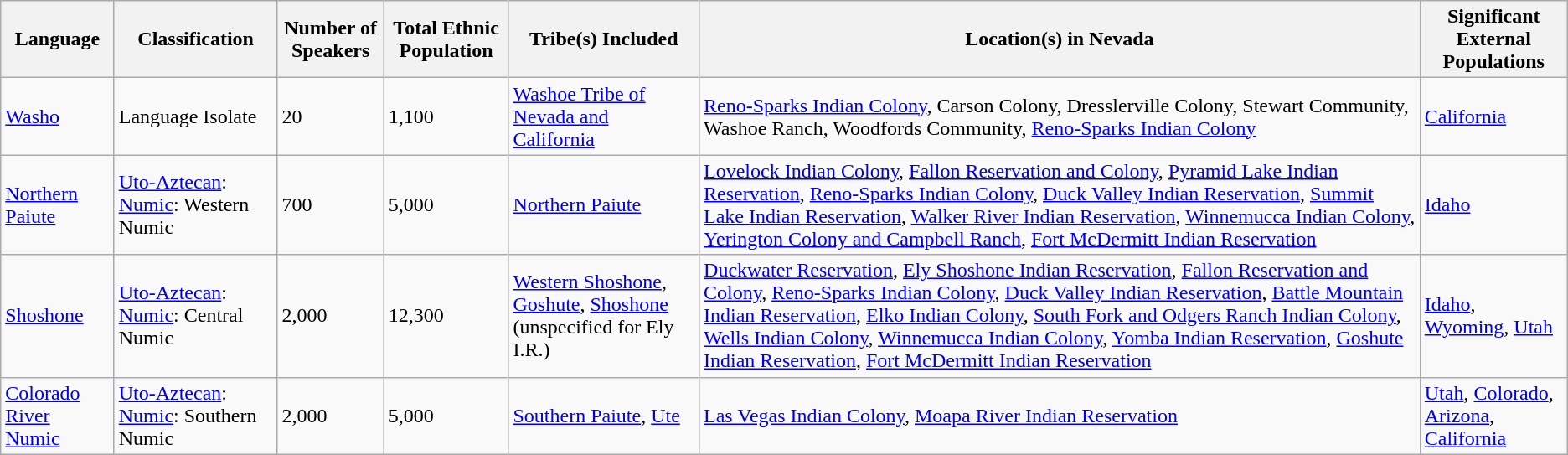<table class="wikitable sortable">
<tr>
<th>Language</th>
<th>Classification</th>
<th>Number of Speakers</th>
<th>Total Ethnic Population</th>
<th>Tribe(s) Included</th>
<th>Location(s) in Nevada</th>
<th>Significant External Populations</th>
</tr>
<tr>
<td><a href='#'>Washo</a></td>
<td>Language Isolate</td>
<td>20</td>
<td>1,100</td>
<td><a href='#'>Washoe Tribe of Nevada and California</a></td>
<td><a href='#'>Reno-Sparks Indian Colony</a>, Carson Colony, Dresslerville Colony, Stewart Community, Washoe Ranch, Woodfords Community, <a href='#'>Reno-Sparks Indian Colony</a></td>
<td><a href='#'>California</a></td>
</tr>
<tr>
<td><a href='#'>Northern Paiute</a></td>
<td><a href='#'>Uto-Aztecan</a>: <a href='#'>Numic</a>: Western Numic</td>
<td>700</td>
<td>5,000</td>
<td><a href='#'>Northern Paiute</a></td>
<td><a href='#'>Lovelock Indian Colony</a>, <a href='#'>Fallon Reservation and Colony</a>, <a href='#'>Pyramid Lake Indian Reservation</a>, <a href='#'>Reno-Sparks Indian Colony</a>, <a href='#'>Duck Valley Indian Reservation</a>, <a href='#'>Summit Lake Indian Reservation</a>, <a href='#'>Walker River Indian Reservation</a>, <a href='#'>Winnemucca Indian Colony</a>, <a href='#'>Yerington Colony and Campbell Ranch</a>, <a href='#'>Fort McDermitt Indian Reservation</a></td>
<td><a href='#'>Idaho</a></td>
</tr>
<tr>
<td><a href='#'>Shoshone</a></td>
<td><a href='#'>Uto-Aztecan</a>: <a href='#'>Numic</a>: Central Numic</td>
<td>2,000</td>
<td>12,300</td>
<td><a href='#'>Western Shoshone</a>, <a href='#'>Goshute</a>, <a href='#'>Shoshone</a> (unspecified for Ely I.R.)</td>
<td><a href='#'>Duckwater Reservation</a>, <a href='#'>Ely Shoshone Indian Reservation</a>, <a href='#'>Fallon Reservation and Colony</a>, <a href='#'>Reno-Sparks Indian Colony</a>, <a href='#'>Duck Valley Indian Reservation</a>, <a href='#'>Battle Mountain Indian Reservation</a>, <a href='#'>Elko Indian Colony</a>, <a href='#'>South Fork and Odgers Ranch Indian Colony</a>, <a href='#'>Wells Indian Colony</a>, <a href='#'>Winnemucca Indian Colony</a>, <a href='#'>Yomba Indian Reservation</a>, <a href='#'>Goshute Indian Reservation</a>, <a href='#'>Fort McDermitt Indian Reservation</a></td>
<td><a href='#'>Idaho</a>, <a href='#'>Wyoming</a>, <a href='#'>Utah</a></td>
</tr>
<tr>
<td><a href='#'>Colorado River Numic</a></td>
<td><a href='#'>Uto-Aztecan</a>: <a href='#'>Numic</a>: Southern Numic</td>
<td>2,000</td>
<td>5,000</td>
<td><a href='#'>Southern Paiute</a>, <a href='#'>Ute</a></td>
<td><a href='#'>Las Vegas Indian Colony</a>, <a href='#'>Moapa River Indian Reservation</a></td>
<td><a href='#'>Utah</a>, <a href='#'>Colorado</a>, <a href='#'>Arizona</a>, <a href='#'>California</a></td>
</tr>
</table>
